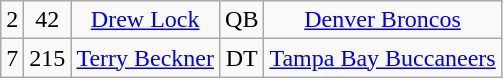<table class="wikitable" style="text-align:center">
<tr>
<td>2</td>
<td>42</td>
<td><a href='#'>Drew Lock</a></td>
<td>QB</td>
<td><a href='#'>Denver Broncos</a></td>
</tr>
<tr>
<td>7</td>
<td>215</td>
<td><a href='#'>Terry Beckner</a></td>
<td>DT</td>
<td><a href='#'>Tampa Bay Buccaneers</a></td>
</tr>
</table>
